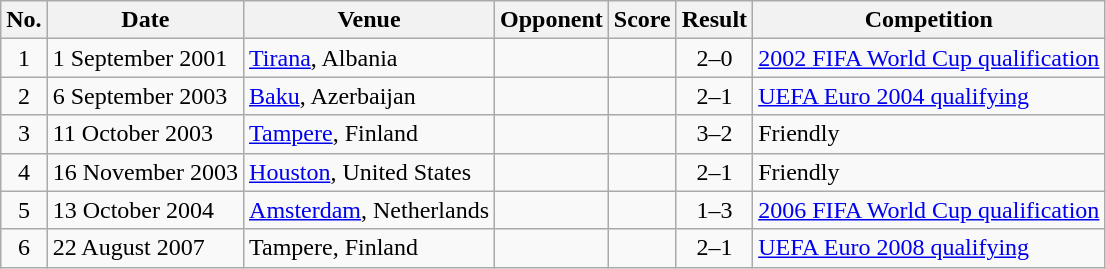<table class="wikitable sortable">
<tr>
<th scope="col">No.</th>
<th scope="col">Date</th>
<th scope="col">Venue</th>
<th scope="col">Opponent</th>
<th scope="col">Score</th>
<th scope="col">Result</th>
<th scope="col">Competition</th>
</tr>
<tr>
<td align="center">1</td>
<td>1 September 2001</td>
<td><a href='#'>Tirana</a>, Albania</td>
<td></td>
<td></td>
<td align="center">2–0</td>
<td><a href='#'>2002 FIFA World Cup qualification</a></td>
</tr>
<tr>
<td align="center">2</td>
<td>6 September 2003</td>
<td><a href='#'>Baku</a>, Azerbaijan</td>
<td></td>
<td></td>
<td align="center">2–1</td>
<td><a href='#'>UEFA Euro 2004 qualifying</a></td>
</tr>
<tr>
<td align="center">3</td>
<td>11 October 2003</td>
<td><a href='#'>Tampere</a>, Finland</td>
<td></td>
<td></td>
<td align="center">3–2</td>
<td>Friendly</td>
</tr>
<tr>
<td align="center">4</td>
<td>16 November 2003</td>
<td><a href='#'>Houston</a>, United States</td>
<td></td>
<td></td>
<td align="center">2–1</td>
<td>Friendly</td>
</tr>
<tr>
<td align="center">5</td>
<td>13 October 2004</td>
<td><a href='#'>Amsterdam</a>, Netherlands</td>
<td></td>
<td></td>
<td align="center">1–3</td>
<td><a href='#'>2006 FIFA World Cup qualification</a></td>
</tr>
<tr>
<td align="center">6</td>
<td>22 August 2007</td>
<td>Tampere, Finland</td>
<td></td>
<td></td>
<td align="center">2–1</td>
<td><a href='#'>UEFA Euro 2008 qualifying</a></td>
</tr>
</table>
